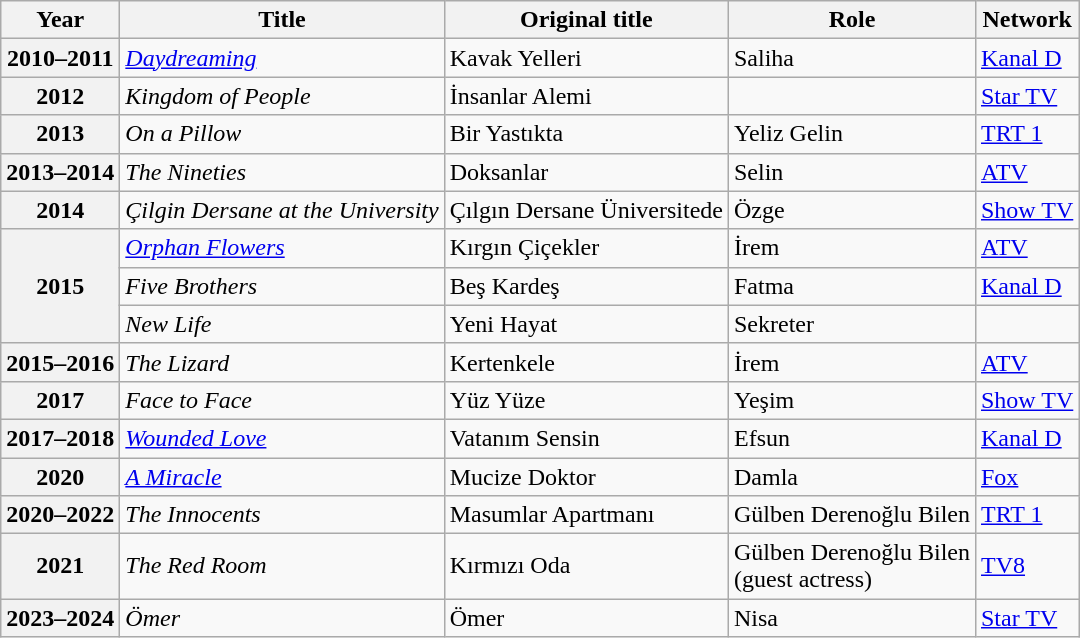<table class="wikitable plainrowheaders sortable"  style=font-size:100%>
<tr>
<th scope="col">Year</th>
<th>Title</th>
<th scope="col">Original title</th>
<th scope="col">Role</th>
<th scope="col" class="unsortable">Network</th>
</tr>
<tr>
<th scope="row">2010–2011</th>
<td><a href='#'><em>Daydreaming</em></a></td>
<td>Kavak Yelleri</td>
<td>Saliha</td>
<td><a href='#'>Kanal D</a></td>
</tr>
<tr>
<th scope="row">2012</th>
<td><em>Kingdom of People</em></td>
<td>İnsanlar Alemi</td>
<td></td>
<td><a href='#'>Star TV</a></td>
</tr>
<tr>
<th scope="row">2013</th>
<td><em>On a Pillow</em></td>
<td>Bir Yastıkta</td>
<td>Yeliz Gelin</td>
<td><a href='#'>TRT 1</a></td>
</tr>
<tr>
<th scope="row">2013–2014</th>
<td><em>The Nineties</em></td>
<td>Doksanlar</td>
<td>Selin</td>
<td><a href='#'>ATV</a></td>
</tr>
<tr>
<th scope="row">2014</th>
<td><em>Çilgin Dersane at the University</em></td>
<td>Çılgın Dersane Üniversitede</td>
<td>Özge</td>
<td><a href='#'>Show TV</a></td>
</tr>
<tr>
<th rowspan="3" scope="row">2015</th>
<td><em><a href='#'>Orphan Flowers</a></em></td>
<td>Kırgın Çiçekler</td>
<td>İrem</td>
<td><a href='#'>ATV</a></td>
</tr>
<tr>
<td><em>Five Brothers</em></td>
<td>Beş Kardeş</td>
<td>Fatma</td>
<td><a href='#'>Kanal D</a></td>
</tr>
<tr>
<td><em>New Life</em></td>
<td>Yeni Hayat</td>
<td>Sekreter</td>
<td></td>
</tr>
<tr>
<th scope="row">2015–2016</th>
<td><em>The Lizard</em></td>
<td>Kertenkele</td>
<td>İrem</td>
<td><a href='#'>ATV</a></td>
</tr>
<tr>
<th scope="row">2017</th>
<td><em>Face to Face</em></td>
<td>Yüz Yüze</td>
<td>Yeşim</td>
<td><a href='#'>Show TV</a></td>
</tr>
<tr>
<th scope="row">2017–2018</th>
<td><em><a href='#'>Wounded Love</a></em></td>
<td>Vatanım Sensin</td>
<td>Efsun</td>
<td><a href='#'>Kanal D</a></td>
</tr>
<tr>
<th scope="row">2020</th>
<td><em><a href='#'>A Miracle</a></em></td>
<td>Mucize Doktor</td>
<td>Damla</td>
<td><a href='#'>Fox</a></td>
</tr>
<tr>
<th scope="row">2020–2022</th>
<td><em>The Innocents</em></td>
<td>Masumlar Apartmanı</td>
<td>Gülben Derenoğlu Bilen</td>
<td><a href='#'>TRT 1</a></td>
</tr>
<tr>
<th scope="row">2021</th>
<td><em>The Red Room</em></td>
<td>Kırmızı Oda</td>
<td>Gülben Derenoğlu Bilen<br>(guest actress)</td>
<td><a href='#'>TV8</a></td>
</tr>
<tr>
<th scope="row">2023–2024</th>
<td><em>Ömer</em></td>
<td>Ömer</td>
<td>Nisa</td>
<td><a href='#'>Star TV</a></td>
</tr>
</table>
